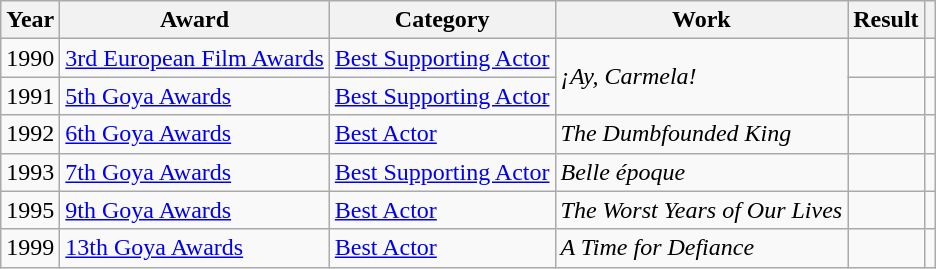<table class="wikitable sortable plainrowheaders">
<tr>
<th>Year</th>
<th>Award</th>
<th>Category</th>
<th>Work</th>
<th>Result</th>
<th scope="col" class="unsortable"></th>
</tr>
<tr>
<td align = "center">1990</td>
<td><a href='#'>3rd European Film Awards</a></td>
<td><a href='#'>Best Supporting Actor</a></td>
<td rowspan = "2"><em>¡Ay, Carmela!</em></td>
<td></td>
<td align = "center"></td>
</tr>
<tr>
<td align = "center">1991</td>
<td><a href='#'>5th Goya Awards</a></td>
<td><a href='#'>Best Supporting Actor</a></td>
<td></td>
<td align = "center"></td>
</tr>
<tr>
<td align = "center">1992</td>
<td><a href='#'>6th Goya Awards</a></td>
<td><a href='#'>Best Actor</a></td>
<td><em>The Dumbfounded King</em></td>
<td></td>
<td align = "center"></td>
</tr>
<tr>
<td align = "center">1993</td>
<td><a href='#'>7th Goya Awards</a></td>
<td><a href='#'>Best Supporting Actor</a></td>
<td><em>Belle époque</em></td>
<td></td>
<td align = "center"></td>
</tr>
<tr>
<td align = "center">1995</td>
<td><a href='#'>9th Goya Awards</a></td>
<td><a href='#'>Best Actor</a></td>
<td><em>The Worst Years of Our Lives</em></td>
<td></td>
<td align = "center"></td>
</tr>
<tr>
<td align = "center">1999</td>
<td><a href='#'>13th Goya Awards</a></td>
<td><a href='#'>Best Actor</a></td>
<td><em>A Time for Defiance</em></td>
<td></td>
<td align = "center"></td>
</tr>
</table>
